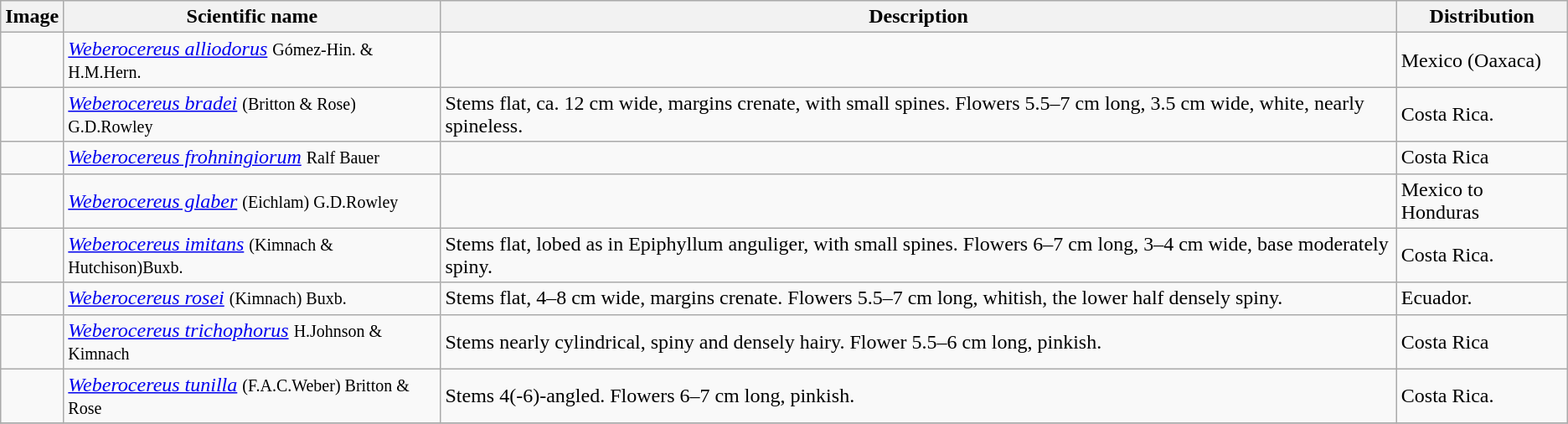<table class="wikitable">
<tr>
<th>Image</th>
<th>Scientific name</th>
<th>Description</th>
<th>Distribution</th>
</tr>
<tr>
<td></td>
<td><em><a href='#'>Weberocereus alliodorus</a></em> <small>Gómez-Hin. & H.M.Hern.</small></td>
<td></td>
<td>Mexico (Oaxaca)</td>
</tr>
<tr>
<td></td>
<td><em><a href='#'>Weberocereus bradei</a></em> <small>(Britton & Rose) G.D.Rowley</small></td>
<td>Stems flat, ca. 12 cm wide, margins crenate, with small spines. Flowers 5.5–7 cm long, 3.5 cm wide, white, nearly spineless.</td>
<td>Costa Rica.</td>
</tr>
<tr>
<td></td>
<td><em><a href='#'>Weberocereus frohningiorum</a></em> <small>Ralf Bauer</small></td>
<td></td>
<td>Costa Rica</td>
</tr>
<tr>
<td></td>
<td><em><a href='#'>Weberocereus glaber</a></em> <small> (Eichlam) G.D.Rowley</small></td>
<td></td>
<td>Mexico to Honduras</td>
</tr>
<tr>
<td></td>
<td><em><a href='#'>Weberocereus imitans</a></em> <small>(Kimnach & Hutchison)Buxb.</small></td>
<td>Stems flat, lobed as in Epiphyllum anguliger, with small spines. Flowers 6–7 cm long, 3–4 cm wide, base moderately spiny. </td>
<td>Costa Rica.</td>
</tr>
<tr>
<td></td>
<td><em><a href='#'>Weberocereus rosei</a></em> <small>(Kimnach) Buxb.</small></td>
<td>Stems flat, 4–8 cm wide, margins crenate. Flowers 5.5–7 cm long, whitish, the lower half densely spiny.</td>
<td>Ecuador.</td>
</tr>
<tr>
<td></td>
<td><em><a href='#'>Weberocereus trichophorus</a></em> <small>H.Johnson & Kimnach</small></td>
<td>Stems nearly cylindrical, spiny and densely hairy. Flower 5.5–6 cm long, pinkish.</td>
<td>Costa Rica</td>
</tr>
<tr>
<td></td>
<td><em><a href='#'>Weberocereus tunilla</a></em> <small>(F.A.C.Weber) Britton & Rose</small></td>
<td>Stems 4(-6)-angled. Flowers 6–7 cm long, pinkish.</td>
<td>Costa Rica.</td>
</tr>
<tr>
</tr>
</table>
